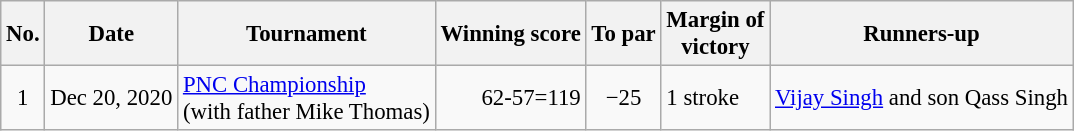<table class="wikitable" style="font-size:95%;">
<tr>
<th>No.</th>
<th>Date</th>
<th>Tournament</th>
<th>Winning score</th>
<th>To par</th>
<th>Margin of<br>victory</th>
<th>Runners-up</th>
</tr>
<tr>
<td align=center>1</td>
<td align=right>Dec 20, 2020</td>
<td><a href='#'>PNC Championship</a><br>(with father Mike Thomas)</td>
<td align=right>62-57=119</td>
<td align=center>−25</td>
<td>1 stroke</td>
<td> <a href='#'>Vijay Singh</a> and son Qass Singh</td>
</tr>
</table>
